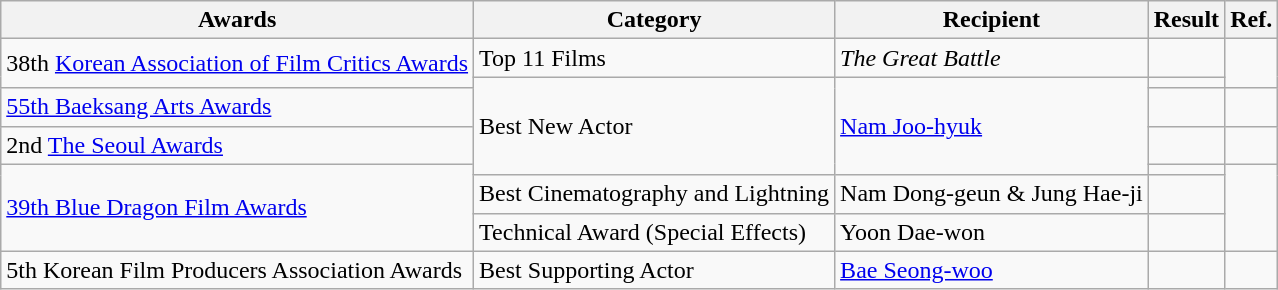<table class="wikitable">
<tr>
<th>Awards</th>
<th>Category</th>
<th>Recipient</th>
<th>Result</th>
<th>Ref.</th>
</tr>
<tr>
<td rowspan=2>38th <a href='#'>Korean Association of Film Critics Awards</a></td>
<td>Top 11 Films</td>
<td><em>The Great Battle</em></td>
<td></td>
<td rowspan=2></td>
</tr>
<tr>
<td rowspan="4">Best New Actor</td>
<td rowspan="4"><a href='#'>Nam Joo-hyuk</a></td>
<td></td>
</tr>
<tr>
<td><a href='#'>55th Baeksang Arts Awards</a></td>
<td></td>
<td></td>
</tr>
<tr>
<td>2nd <a href='#'>The Seoul Awards</a></td>
<td></td>
<td></td>
</tr>
<tr>
<td rowspan=3><a href='#'>39th Blue Dragon Film Awards</a></td>
<td></td>
<td rowspan=3></td>
</tr>
<tr>
<td>Best Cinematography and Lightning</td>
<td>Nam Dong-geun & Jung Hae-ji</td>
<td></td>
</tr>
<tr>
<td>Technical Award (Special Effects)</td>
<td>Yoon Dae-won</td>
<td></td>
</tr>
<tr>
<td rowspan=1>5th Korean Film Producers Association Awards</td>
<td>Best Supporting Actor</td>
<td><a href='#'>Bae Seong-woo</a></td>
<td></td>
<td rowspan=1></td>
</tr>
</table>
